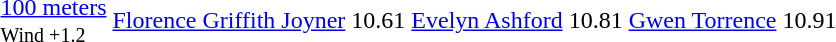<table>
<tr>
<td><a href='#'>100 meters</a> <br><small>Wind +1.2</small></td>
<td><a href='#'>Florence Griffith Joyner</a></td>
<td>10.61</td>
<td><a href='#'>Evelyn Ashford</a></td>
<td>10.81</td>
<td><a href='#'>Gwen Torrence</a></td>
<td>10.91</td>
</tr>
</table>
